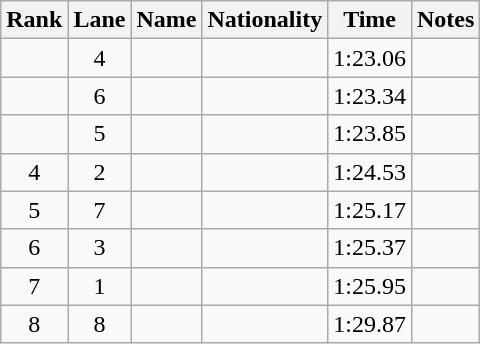<table class="wikitable sortable" style="text-align:center">
<tr>
<th>Rank</th>
<th>Lane</th>
<th>Name</th>
<th>Nationality</th>
<th>Time</th>
<th>Notes</th>
</tr>
<tr>
<td></td>
<td>4</td>
<td align=left></td>
<td align=left></td>
<td>1:23.06</td>
<td></td>
</tr>
<tr>
<td></td>
<td>6</td>
<td align=left></td>
<td align=left></td>
<td>1:23.34</td>
<td></td>
</tr>
<tr>
<td></td>
<td>5</td>
<td align=left></td>
<td align=left></td>
<td>1:23.85</td>
<td></td>
</tr>
<tr>
<td>4</td>
<td>2</td>
<td align=left></td>
<td align=left></td>
<td>1:24.53</td>
<td></td>
</tr>
<tr>
<td>5</td>
<td>7</td>
<td align=left></td>
<td align=left></td>
<td>1:25.17</td>
<td></td>
</tr>
<tr>
<td>6</td>
<td>3</td>
<td align=left></td>
<td align=left></td>
<td>1:25.37</td>
<td></td>
</tr>
<tr>
<td>7</td>
<td>1</td>
<td align=left></td>
<td align=left></td>
<td>1:25.95</td>
<td></td>
</tr>
<tr>
<td>8</td>
<td>8</td>
<td align=left></td>
<td align=left></td>
<td>1:29.87</td>
<td></td>
</tr>
</table>
